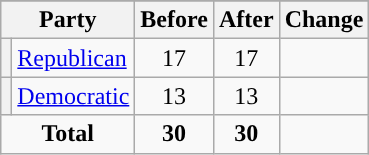<table class="wikitable" style="text-align:center;">
<tr>
</tr>
<tr>
<th colspan=2>Party</th>
<th>Before</th>
<th>After</th>
<th>Change</th>
</tr>
<tr>
<th style="background-color:"></th>
<td style="text-align:left;"><a href='#'>Republican</a></td>
<td>17</td>
<td>17</td>
<td></td>
</tr>
<tr>
<th style="background-color:"></th>
<td style="text-align:left;"><a href='#'>Democratic</a></td>
<td>13</td>
<td>13</td>
<td></td>
</tr>
<tr>
<td colspan=2><strong>Total</strong></td>
<td><strong>30</strong></td>
<td><strong>30</strong></td>
<td></td>
</tr>
</table>
